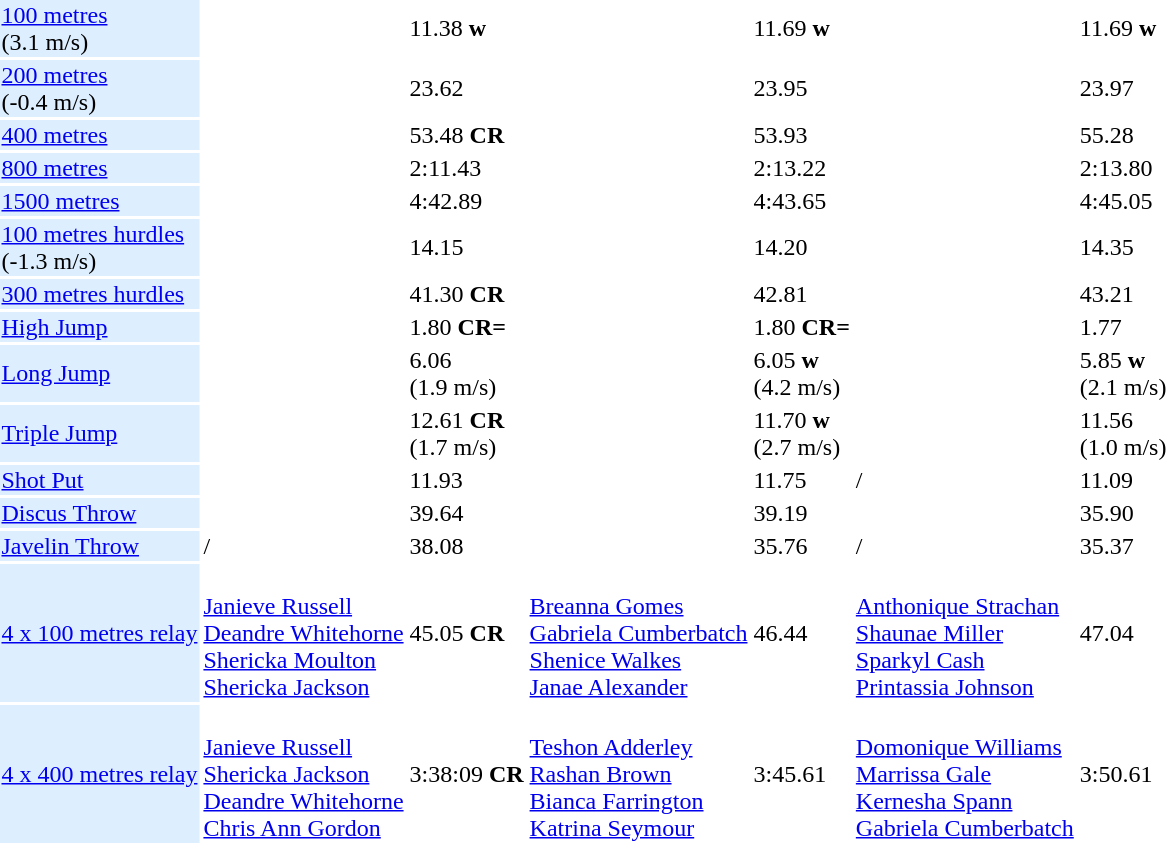<table>
<tr>
<td bgcolor = DDEEFF><a href='#'>100 metres</a> <br> (3.1 m/s)</td>
<td></td>
<td>11.38 <strong>w</strong></td>
<td></td>
<td>11.69 <strong>w</strong></td>
<td></td>
<td>11.69 <strong>w</strong></td>
</tr>
<tr>
<td bgcolor = DDEEFF><a href='#'>200 metres</a> <br> (-0.4 m/s)</td>
<td></td>
<td>23.62</td>
<td></td>
<td>23.95</td>
<td></td>
<td>23.97</td>
</tr>
<tr>
<td bgcolor = DDEEFF><a href='#'>400 metres</a></td>
<td></td>
<td>53.48 <strong>CR</strong></td>
<td></td>
<td>53.93</td>
<td></td>
<td>55.28</td>
</tr>
<tr>
<td bgcolor = DDEEFF><a href='#'>800 metres</a></td>
<td></td>
<td>2:11.43</td>
<td></td>
<td>2:13.22</td>
<td></td>
<td>2:13.80</td>
</tr>
<tr>
<td bgcolor = DDEEFF><a href='#'>1500 metres</a></td>
<td></td>
<td>4:42.89</td>
<td></td>
<td>4:43.65</td>
<td></td>
<td>4:45.05</td>
</tr>
<tr>
<td bgcolor = DDEEFF><a href='#'>100 metres hurdles</a> <br> (-1.3 m/s)</td>
<td></td>
<td>14.15</td>
<td></td>
<td>14.20</td>
<td></td>
<td>14.35</td>
</tr>
<tr>
<td bgcolor = DDEEFF><a href='#'>300 metres hurdles</a></td>
<td></td>
<td>41.30 <strong>CR</strong></td>
<td></td>
<td>42.81</td>
<td></td>
<td>43.21</td>
</tr>
<tr>
<td bgcolor = DDEEFF><a href='#'>High Jump</a></td>
<td></td>
<td>1.80 <strong>CR=</strong></td>
<td></td>
<td>1.80 <strong>CR=</strong></td>
<td></td>
<td>1.77</td>
</tr>
<tr>
<td bgcolor = DDEEFF><a href='#'>Long Jump</a></td>
<td></td>
<td>6.06 <br> (1.9 m/s)</td>
<td></td>
<td>6.05 <strong>w</strong> <br> (4.2 m/s)</td>
<td></td>
<td>5.85 <strong>w</strong> <br> (2.1 m/s)</td>
</tr>
<tr>
<td bgcolor = DDEEFF><a href='#'>Triple Jump</a></td>
<td></td>
<td>12.61 <strong>CR</strong> <br> (1.7 m/s)</td>
<td></td>
<td>11.70 <strong>w</strong> <br> (2.7 m/s)</td>
<td></td>
<td>11.56 <br> (1.0 m/s)</td>
</tr>
<tr>
<td bgcolor = DDEEFF><a href='#'>Shot Put</a></td>
<td></td>
<td>11.93</td>
<td></td>
<td>11.75</td>
<td>/</td>
<td>11.09</td>
</tr>
<tr>
<td bgcolor = DDEEFF><a href='#'>Discus Throw</a></td>
<td></td>
<td>39.64</td>
<td></td>
<td>39.19</td>
<td></td>
<td>35.90</td>
</tr>
<tr>
<td bgcolor = DDEEFF><a href='#'>Javelin Throw</a></td>
<td>/</td>
<td>38.08</td>
<td></td>
<td>35.76</td>
<td>/</td>
<td>35.37</td>
</tr>
<tr>
<td bgcolor = DDEEFF><a href='#'>4 x 100 metres relay</a></td>
<td>  <br> <a href='#'>Janieve Russell</a> <br> <a href='#'>Deandre Whitehorne</a> <br> <a href='#'>Shericka Moulton</a> <br> <a href='#'>Shericka Jackson</a></td>
<td>45.05 <strong>CR</strong></td>
<td>  <br> <a href='#'>Breanna Gomes</a> <br> <a href='#'>Gabriela Cumberbatch</a> <br> <a href='#'>Shenice Walkes</a> <br> <a href='#'>Janae Alexander</a></td>
<td>46.44</td>
<td>  <br> <a href='#'>Anthonique Strachan</a> <br> <a href='#'>Shaunae Miller</a> <br> <a href='#'>Sparkyl Cash</a> <br> <a href='#'>Printassia Johnson</a></td>
<td>47.04</td>
</tr>
<tr>
<td bgcolor = DDEEFF><a href='#'>4 x 400 metres relay</a></td>
<td>  <br> <a href='#'>Janieve Russell</a> <br> <a href='#'>Shericka Jackson</a> <br> <a href='#'>Deandre Whitehorne</a> <br> <a href='#'>Chris Ann Gordon</a></td>
<td>3:38:09 <strong>CR</strong></td>
<td> <br> <a href='#'>Teshon Adderley</a> <br> <a href='#'>Rashan Brown</a> <br> <a href='#'>Bianca Farrington</a> <br> <a href='#'>Katrina Seymour</a></td>
<td>3:45.61</td>
<td>  <br> <a href='#'>Domonique Williams</a> <br> <a href='#'>Marrissa Gale</a> <br> <a href='#'>Kernesha Spann</a> <br> <a href='#'>Gabriela Cumberbatch</a></td>
<td>3:50.61</td>
</tr>
</table>
